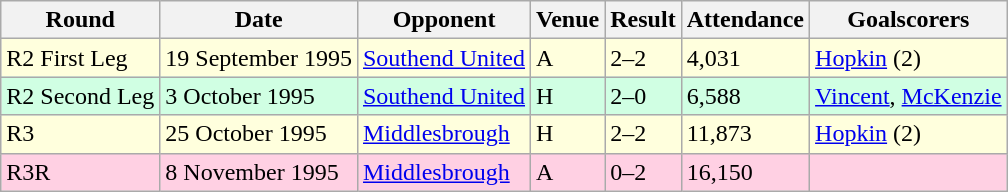<table class="wikitable">
<tr>
<th>Round</th>
<th>Date</th>
<th>Opponent</th>
<th>Venue</th>
<th>Result</th>
<th>Attendance</th>
<th>Goalscorers</th>
</tr>
<tr style="background-color: #ffffdd;">
<td>R2 First Leg</td>
<td>19 September 1995</td>
<td><a href='#'>Southend United</a></td>
<td>A</td>
<td>2–2</td>
<td>4,031</td>
<td><a href='#'>Hopkin</a> (2)</td>
</tr>
<tr style="background-color: #d0ffe3;">
<td>R2 Second Leg</td>
<td>3 October 1995</td>
<td><a href='#'>Southend United</a></td>
<td>H</td>
<td>2–0</td>
<td>6,588</td>
<td><a href='#'>Vincent</a>, <a href='#'>McKenzie</a></td>
</tr>
<tr style="background-color: #ffffdd;">
<td>R3</td>
<td>25 October 1995</td>
<td><a href='#'>Middlesbrough</a></td>
<td>H</td>
<td>2–2</td>
<td>11,873</td>
<td><a href='#'>Hopkin</a> (2)</td>
</tr>
<tr style="background-color: #ffd0e3;">
<td>R3R</td>
<td>8 November 1995</td>
<td><a href='#'>Middlesbrough</a></td>
<td>A</td>
<td>0–2</td>
<td>16,150</td>
<td></td>
</tr>
</table>
